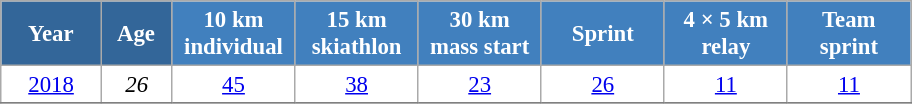<table class="wikitable" style="font-size:95%; text-align:center; border:grey solid 1px; border-collapse:collapse; background:#ffffff;">
<tr>
<th style="background-color:#369; color:white; width:60px;"> Year </th>
<th style="background-color:#369; color:white; width:40px;"> Age </th>
<th style="background-color:#4180be; color:white; width:75px;"> 10 km <br> individual </th>
<th style="background-color:#4180be; color:white; width:75px;"> 15 km <br> skiathlon </th>
<th style="background-color:#4180be; color:white; width:75px;"> 30 km <br> mass start </th>
<th style="background-color:#4180be; color:white; width:75px;"> Sprint </th>
<th style="background-color:#4180be; color:white; width:75px;"> 4 × 5 km <br> relay </th>
<th style="background-color:#4180be; color:white; width:75px;"> Team <br> sprint </th>
</tr>
<tr>
<td><a href='#'>2018</a></td>
<td><em>26</em></td>
<td><a href='#'>45</a></td>
<td><a href='#'>38</a></td>
<td><a href='#'>23</a></td>
<td><a href='#'>26</a></td>
<td><a href='#'>11</a></td>
<td><a href='#'>11</a></td>
</tr>
<tr>
</tr>
</table>
